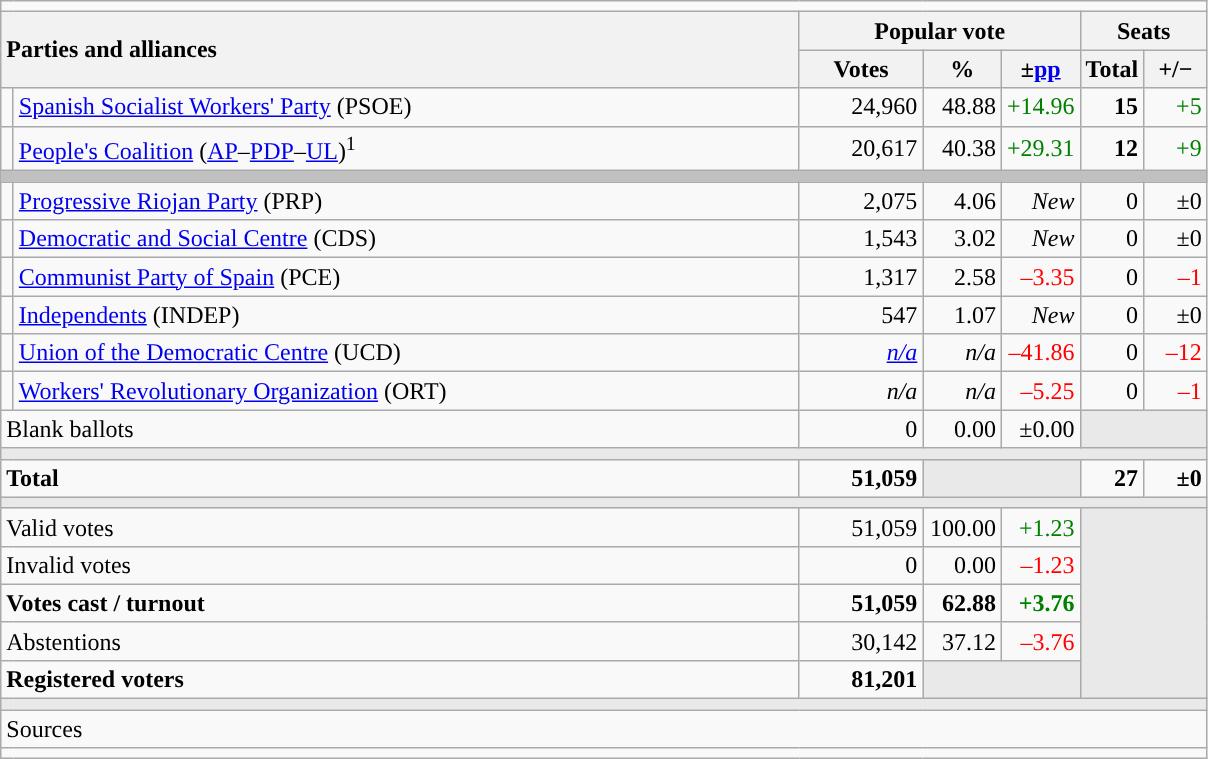<table class="wikitable" style="text-align:right;">
<tr>
<td colspan="7"></td>
</tr>
<tr>
<th style="text-align:left;" rowspan="2" colspan="2" width="525">Parties and alliances</th>
<th colspan="3">Popular vote</th>
<th colspan="2">Seats</th>
</tr>
<tr>
<th width="75">Votes</th>
<th width="45">%</th>
<th width="45">±<a href='#'>pp</a></th>
<th width="35">Total</th>
<th width="35">+/−</th>
</tr>
<tr>
<td width="1" style="color:inherit;background:"></td>
<td align="left"><a href='#'>Spanish Socialist Workers' Party</a> (PSOE)</td>
<td>24,960</td>
<td>48.88</td>
<td style="color:green;">+14.96</td>
<td><strong>15</strong></td>
<td style="color:green;">+5</td>
</tr>
<tr>
<td style="color:inherit;background:"></td>
<td align="left"><a href='#'>People's Coalition</a> (<a href='#'>AP</a>–<a href='#'>PDP</a>–<a href='#'>UL</a>)<sup>1</sup></td>
<td>20,617</td>
<td>40.38</td>
<td style="color:green;">+29.31</td>
<td><strong>12</strong></td>
<td style="color:green;">+9</td>
</tr>
<tr>
<td colspan="7" bgcolor="#C0C0C0"></td>
</tr>
<tr>
<td style="color:inherit;background:"></td>
<td align="left"><a href='#'>Progressive Riojan Party</a> (PRP)</td>
<td>2,075</td>
<td>4.06</td>
<td><em>New</em></td>
<td>0</td>
<td>±0</td>
</tr>
<tr>
<td style="color:inherit;background:"></td>
<td align="left"><a href='#'>Democratic and Social Centre</a> (CDS)</td>
<td>1,543</td>
<td>3.02</td>
<td><em>New</em></td>
<td>0</td>
<td>±0</td>
</tr>
<tr>
<td style="color:inherit;background:"></td>
<td align="left"><a href='#'>Communist Party of Spain</a> (PCE)</td>
<td>1,317</td>
<td>2.58</td>
<td style="color:red;">–3.35</td>
<td>0</td>
<td style="color:red;">–1</td>
</tr>
<tr>
<td style="color:inherit;background:"></td>
<td align="left"><a href='#'>Independents</a> (INDEP)</td>
<td>547</td>
<td>1.07</td>
<td><em>New</em></td>
<td>0</td>
<td>±0</td>
</tr>
<tr>
<td style="color:inherit;background:"></td>
<td align="left"><a href='#'>Union of the Democratic Centre</a> (UCD)</td>
<td><em><a href='#'>n/a</a></em></td>
<td><em>n/a</em></td>
<td style="color:red;">–41.86</td>
<td>0</td>
<td style="color:red;">–12</td>
</tr>
<tr>
<td style="color:inherit;background:"></td>
<td align="left"><a href='#'>Workers' Revolutionary Organization</a> (ORT)</td>
<td><em>n/a</em></td>
<td><em>n/a</em></td>
<td style="color:red;">–5.25</td>
<td>0</td>
<td style="color:red;">–1</td>
</tr>
<tr>
<td align="left" colspan="2">Blank ballots</td>
<td>0</td>
<td>0.00</td>
<td>±0.00</td>
<td bgcolor="#E9E9E9" colspan="2"></td>
</tr>
<tr>
<td colspan="7" bgcolor="#E9E9E9"></td>
</tr>
<tr style="font-weight:bold;">
<td align="left" colspan="2">Total</td>
<td>51,059</td>
<td bgcolor="#E9E9E9" colspan="2"></td>
<td>27</td>
<td>±0</td>
</tr>
<tr>
<td colspan="7" bgcolor="#E9E9E9"></td>
</tr>
<tr>
<td align="left" colspan="2">Valid votes</td>
<td>51,059</td>
<td>100.00</td>
<td style="color:green;">+1.23</td>
<td bgcolor="#E9E9E9" colspan="2" rowspan="5"></td>
</tr>
<tr>
<td align="left" colspan="2">Invalid votes</td>
<td>0</td>
<td>0.00</td>
<td style="color:red;">–1.23</td>
</tr>
<tr style="font-weight:bold;">
<td align="left" colspan="2">Votes cast / turnout</td>
<td>51,059</td>
<td>62.88</td>
<td style="color:green;">+3.76</td>
</tr>
<tr>
<td align="left" colspan="2">Abstentions</td>
<td>30,142</td>
<td>37.12</td>
<td style="color:red;">–3.76</td>
</tr>
<tr style="font-weight:bold;">
<td align="left" colspan="2">Registered voters</td>
<td>81,201</td>
<td bgcolor="#E9E9E9" colspan="2"></td>
</tr>
<tr>
<td colspan="7" bgcolor="#E9E9E9"></td>
</tr>
<tr>
<td align="left" colspan="7">Sources</td>
</tr>
<tr>
<td colspan="7" style="text-align:left; max-width:790px;"></td>
</tr>
</table>
